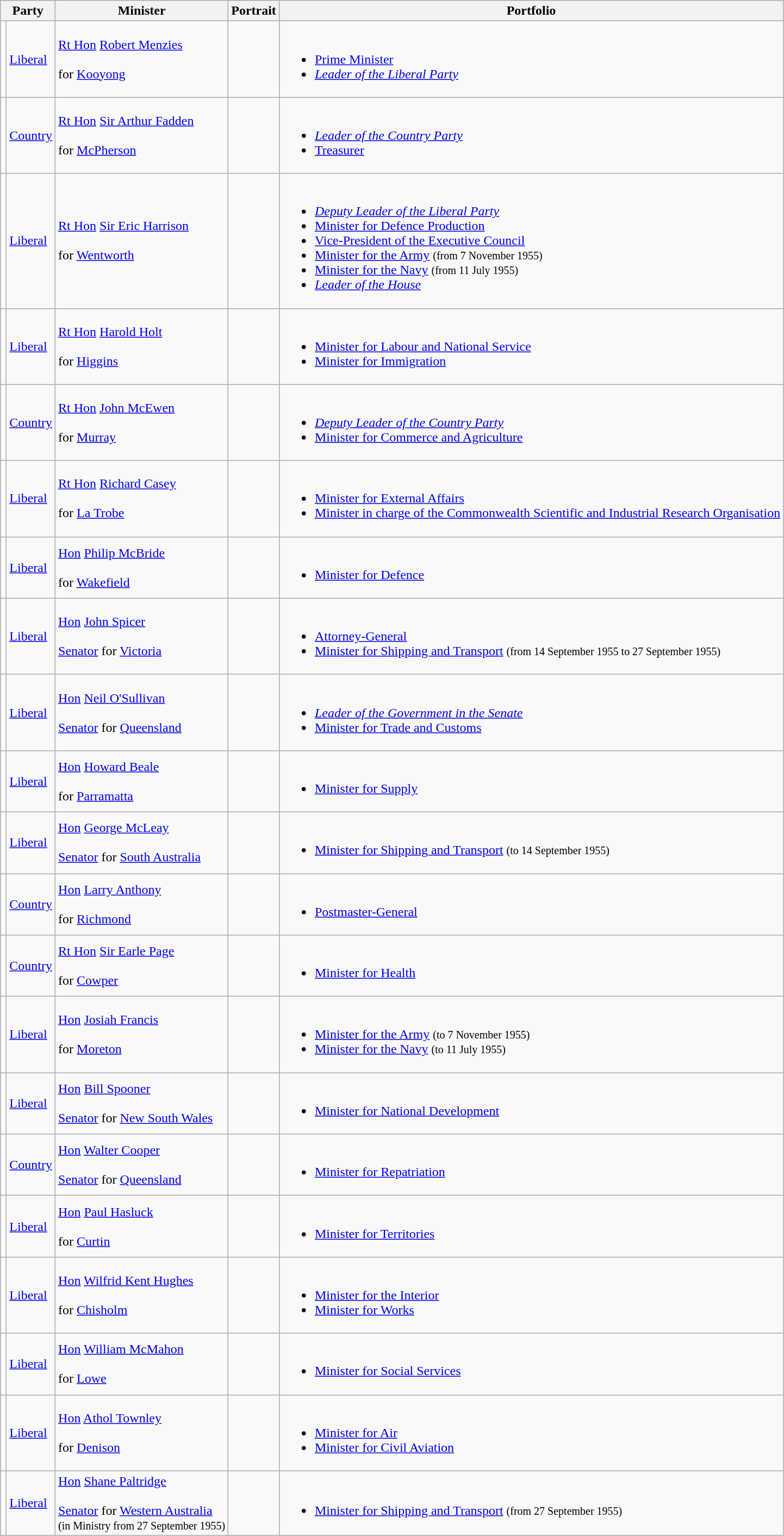<table class="wikitable sortable">
<tr>
<th colspan="2">Party</th>
<th>Minister</th>
<th>Portrait</th>
<th>Portfolio</th>
</tr>
<tr>
<td></td>
<td><a href='#'>Liberal</a></td>
<td><a href='#'>Rt Hon</a> <a href='#'>Robert Menzies</a>   <br><br> for <a href='#'>Kooyong</a> <br></td>
<td></td>
<td><br><ul><li><a href='#'>Prime Minister</a></li><li><em><a href='#'>Leader of the Liberal Party</a></em></li></ul></td>
</tr>
<tr>
<td></td>
<td><a href='#'>Country</a></td>
<td><a href='#'>Rt Hon</a> <a href='#'>Sir Arthur Fadden</a>  <br><br> for <a href='#'>McPherson</a> <br></td>
<td></td>
<td><br><ul><li><em><a href='#'>Leader of the Country Party</a></em></li><li><a href='#'>Treasurer</a></li></ul></td>
</tr>
<tr>
<td></td>
<td><a href='#'>Liberal</a></td>
<td><a href='#'>Rt Hon</a> <a href='#'>Sir Eric Harrison</a>  <br><br> for <a href='#'>Wentworth</a> <br></td>
<td></td>
<td><br><ul><li><em><a href='#'>Deputy Leader of the Liberal Party</a></em></li><li><a href='#'>Minister for Defence Production</a></li><li><a href='#'>Vice-President of the Executive Council</a></li><li><a href='#'>Minister for the Army</a> <small>(from 7 November 1955)</small></li><li><a href='#'>Minister for the Navy</a> <small>(from 11 July 1955)</small></li><li><em><a href='#'>Leader of the House</a></em></li></ul></td>
</tr>
<tr>
<td></td>
<td><a href='#'>Liberal</a></td>
<td><a href='#'>Rt Hon</a> <a href='#'>Harold Holt</a> <br><br> for <a href='#'>Higgins</a> <br></td>
<td></td>
<td><br><ul><li><a href='#'>Minister for Labour and National Service</a></li><li><a href='#'>Minister for Immigration</a></li></ul></td>
</tr>
<tr>
<td></td>
<td><a href='#'>Country</a></td>
<td><a href='#'>Rt Hon</a> <a href='#'>John McEwen</a> <br><br> for <a href='#'>Murray</a> <br></td>
<td></td>
<td><br><ul><li><em><a href='#'>Deputy Leader of the Country Party</a></em></li><li><a href='#'>Minister for Commerce and Agriculture</a></li></ul></td>
</tr>
<tr>
<td></td>
<td><a href='#'>Liberal</a></td>
<td><a href='#'>Rt Hon</a> <a href='#'>Richard Casey</a>    <br><br> for <a href='#'>La Trobe</a> <br></td>
<td></td>
<td><br><ul><li><a href='#'>Minister for External Affairs</a></li><li><a href='#'>Minister in charge of the Commonwealth Scientific and Industrial Research Organisation</a></li></ul></td>
</tr>
<tr>
<td></td>
<td><a href='#'>Liberal</a></td>
<td><a href='#'>Hon</a> <a href='#'>Philip McBride</a> <br><br> for <a href='#'>Wakefield</a> <br></td>
<td></td>
<td><br><ul><li><a href='#'>Minister for Defence</a></li></ul></td>
</tr>
<tr>
<td></td>
<td><a href='#'>Liberal</a></td>
<td><a href='#'>Hon</a> <a href='#'>John Spicer</a>  <br><br><a href='#'>Senator</a> for <a href='#'>Victoria</a> <br></td>
<td></td>
<td><br><ul><li><a href='#'>Attorney-General</a></li><li><a href='#'>Minister for Shipping and Transport</a> <small>(from 14 September 1955 to 27 September 1955)</small></li></ul></td>
</tr>
<tr>
<td></td>
<td><a href='#'>Liberal</a></td>
<td><a href='#'>Hon</a> <a href='#'>Neil O'Sullivan</a> <br><br><a href='#'>Senator</a> for <a href='#'>Queensland</a> <br></td>
<td></td>
<td><br><ul><li><em><a href='#'>Leader of the Government in the Senate</a></em></li><li><a href='#'>Minister for Trade and Customs</a></li></ul></td>
</tr>
<tr>
<td></td>
<td><a href='#'>Liberal</a></td>
<td><a href='#'>Hon</a> <a href='#'>Howard Beale</a> <br><br> for <a href='#'>Parramatta</a> <br></td>
<td></td>
<td><br><ul><li><a href='#'>Minister for Supply</a></li></ul></td>
</tr>
<tr>
<td></td>
<td><a href='#'>Liberal</a></td>
<td><a href='#'>Hon</a> <a href='#'>George McLeay</a> <br><br><a href='#'>Senator</a> for <a href='#'>South Australia</a> <br></td>
<td></td>
<td><br><ul><li><a href='#'>Minister for Shipping and Transport</a> <small>(to 14 September 1955)</small></li></ul></td>
</tr>
<tr>
<td></td>
<td><a href='#'>Country</a></td>
<td><a href='#'>Hon</a> <a href='#'>Larry Anthony</a> <br><br> for <a href='#'>Richmond</a> <br></td>
<td></td>
<td><br><ul><li><a href='#'>Postmaster-General</a></li></ul></td>
</tr>
<tr>
<td></td>
<td><a href='#'>Country</a></td>
<td><a href='#'>Rt Hon</a> <a href='#'>Sir Earle Page</a>   <br><br> for <a href='#'>Cowper</a> <br></td>
<td></td>
<td><br><ul><li><a href='#'>Minister for Health</a></li></ul></td>
</tr>
<tr>
<td></td>
<td><a href='#'>Liberal</a></td>
<td><a href='#'>Hon</a> <a href='#'>Josiah Francis</a> <br><br> for <a href='#'>Moreton</a> <br></td>
<td></td>
<td><br><ul><li><a href='#'>Minister for the Army</a> <small>(to 7 November 1955)</small></li><li><a href='#'>Minister for the Navy</a> <small>(to 11 July 1955)</small></li></ul></td>
</tr>
<tr>
<td></td>
<td><a href='#'>Liberal</a></td>
<td><a href='#'>Hon</a> <a href='#'>Bill Spooner</a>  <br><br><a href='#'>Senator</a> for <a href='#'>New South Wales</a> <br></td>
<td></td>
<td><br><ul><li><a href='#'>Minister for National Development</a></li></ul></td>
</tr>
<tr>
<td></td>
<td><a href='#'>Country</a></td>
<td><a href='#'>Hon</a> <a href='#'>Walter Cooper</a>  <br><br><a href='#'>Senator</a> for <a href='#'>Queensland</a> <br></td>
<td></td>
<td><br><ul><li><a href='#'>Minister for Repatriation</a></li></ul></td>
</tr>
<tr>
<td></td>
<td><a href='#'>Liberal</a></td>
<td><a href='#'>Hon</a> <a href='#'>Paul Hasluck</a> <br><br> for <a href='#'>Curtin</a> <br></td>
<td></td>
<td><br><ul><li><a href='#'>Minister for Territories</a></li></ul></td>
</tr>
<tr>
<td></td>
<td><a href='#'>Liberal</a></td>
<td><a href='#'>Hon</a> <a href='#'>Wilfrid Kent Hughes</a>   <br><br> for <a href='#'>Chisholm</a> <br></td>
<td></td>
<td><br><ul><li><a href='#'>Minister for the Interior</a></li><li><a href='#'>Minister for Works</a></li></ul></td>
</tr>
<tr>
<td></td>
<td><a href='#'>Liberal</a></td>
<td><a href='#'>Hon</a> <a href='#'>William McMahon</a> <br><br> for <a href='#'>Lowe</a> <br></td>
<td></td>
<td><br><ul><li><a href='#'>Minister for Social Services</a></li></ul></td>
</tr>
<tr>
<td></td>
<td><a href='#'>Liberal</a></td>
<td><a href='#'>Hon</a> <a href='#'>Athol Townley</a> <br><br> for <a href='#'>Denison</a> <br></td>
<td></td>
<td><br><ul><li><a href='#'>Minister for Air</a></li><li><a href='#'>Minister for Civil Aviation</a></li></ul></td>
</tr>
<tr>
<td></td>
<td><a href='#'>Liberal</a></td>
<td><a href='#'>Hon</a> <a href='#'>Shane Paltridge</a> <br><br><a href='#'>Senator</a> for <a href='#'>Western Australia</a> <br>
<small>(in Ministry from 27 September 1955)</small></td>
<td></td>
<td><br><ul><li><a href='#'>Minister for Shipping and Transport</a> <small>(from 27 September 1955)</small></li></ul></td>
</tr>
</table>
